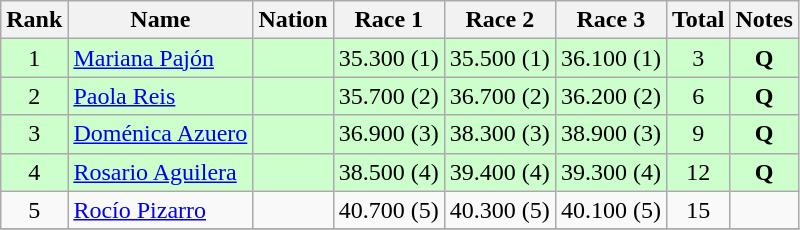<table class="wikitable sortable" style="text-align:center">
<tr>
<th>Rank</th>
<th>Name</th>
<th>Nation</th>
<th>Race 1</th>
<th>Race 2</th>
<th>Race 3</th>
<th>Total</th>
<th>Notes</th>
</tr>
<tr bgcolor=ccffcc>
<td>1</td>
<td align=left><a href='#'>Mariana Pajón</a></td>
<td align=left></td>
<td>35.300 (1)</td>
<td>35.500 (1)</td>
<td>36.100 (1)</td>
<td>3</td>
<td><strong>Q</strong></td>
</tr>
<tr bgcolor=ccffcc>
<td>2</td>
<td align=left><a href='#'>Paola Reis</a></td>
<td align=left></td>
<td>35.700 (2)</td>
<td>36.700 (2)</td>
<td>36.200 (2)</td>
<td>6</td>
<td><strong>Q</strong></td>
</tr>
<tr bgcolor=ccffcc>
<td>3</td>
<td align=left><a href='#'>Doménica Azuero</a></td>
<td align=left></td>
<td>36.900 (3)</td>
<td>38.300 (3)</td>
<td>38.900 (3)</td>
<td>9</td>
<td><strong>Q</strong></td>
</tr>
<tr bgcolor=ccffcc>
<td>4</td>
<td align=left><a href='#'>Rosario Aguilera</a></td>
<td align=left></td>
<td>38.500 (4)</td>
<td>39.400 (4)</td>
<td>39.300 (4)</td>
<td>12</td>
<td><strong>Q</strong></td>
</tr>
<tr>
<td>5</td>
<td align=left><a href='#'>Rocío Pizarro</a></td>
<td align=left></td>
<td>40.700 (5)</td>
<td>40.300 (5)</td>
<td>40.100 (5)</td>
<td>15</td>
<td></td>
</tr>
<tr>
</tr>
</table>
